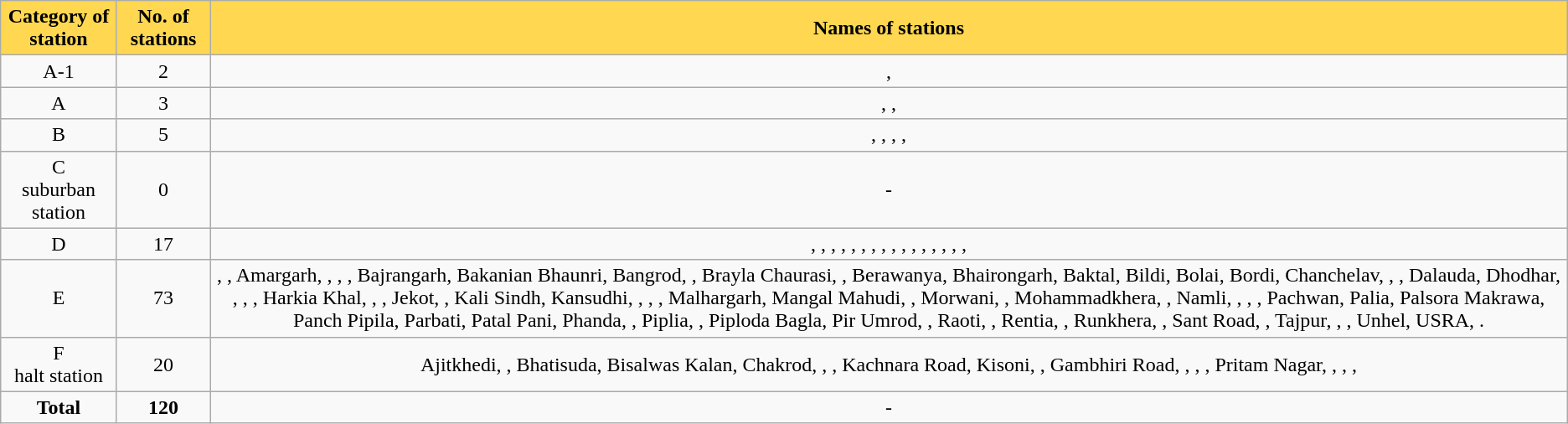<table class="wikitable sortable">
<tr>
<th style="background:#ffd750;">Category of station</th>
<th style="background:#ffd750;">No. of stations</th>
<th style="background:#ffd750;">Names of stations</th>
</tr>
<tr>
<td style="text-align:center;">A-1</td>
<td style="text-align:center;">2</td>
<td style="text-align:center;">, </td>
</tr>
<tr>
<td style="text-align:center;">A</td>
<td style="text-align:center;">3</td>
<td style="text-align:center;">, , </td>
</tr>
<tr>
<td style="text-align:center;">B</td>
<td style="text-align:center;">5</td>
<td style="text-align:center;">, , , , </td>
</tr>
<tr>
<td style="text-align:center;">C<br>suburban station</td>
<td style="text-align:center;">0</td>
<td style="text-align:center;">-</td>
</tr>
<tr>
<td style="text-align:center;">D</td>
<td style="text-align:center;">17</td>
<td style="text-align:center;">, , , , , , , , , , , , , , , , </td>
</tr>
<tr>
<td style="text-align:center;">E</td>
<td style="text-align:center;">73</td>
<td style="text-align:center;">, , Amargarh, , , , Bajrangarh, Bakanian Bhaunri, Bangrod, , Brayla Chaurasi, , Berawanya, Bhairongarh, Baktal, Bildi, Bolai, Bordi, Chanchelav, , , Dalauda, Dhodhar, , , , Harkia Khal, , , Jekot, , Kali Sindh, Kansudhi, , , , Malhargarh, Mangal Mahudi, , Morwani, , Mohammadkhera, , Namli, , , , Pachwan, Palia, Palsora Makrawa, Panch Pipila, Parbati, Patal Pani, Phanda, , Piplia, , Piploda Bagla, Pir Umrod, , Raoti, , Rentia, , Runkhera, , Sant Road, , Tajpur, , , Unhel, USRA, .</td>
</tr>
<tr>
<td style="text-align:center;">F<br>halt station</td>
<td style="text-align:center;">20</td>
<td style="text-align:center;">Ajitkhedi, , Bhatisuda, Bisalwas Kalan, Chakrod, , , Kachnara Road, Kisoni, , Gambhiri Road, , , , Pritam Nagar, , , , </td>
</tr>
<tr>
<td style="text-align:center;"><strong>Total</strong></td>
<td style="text-align:center;"><strong>120</strong></td>
<td style="text-align:center;">-</td>
</tr>
</table>
